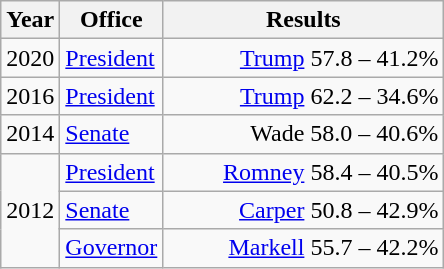<table class=wikitable>
<tr>
<th width="30">Year</th>
<th width="60">Office</th>
<th width="180">Results</th>
</tr>
<tr>
<td>2020</td>
<td><a href='#'>President</a></td>
<td align="right" ><a href='#'>Trump</a> 57.8 – 41.2%</td>
</tr>
<tr>
<td>2016</td>
<td><a href='#'>President</a></td>
<td align="right" ><a href='#'>Trump</a> 62.2 – 34.6%</td>
</tr>
<tr>
<td>2014</td>
<td><a href='#'>Senate</a></td>
<td align="right" >Wade 58.0 – 40.6%</td>
</tr>
<tr>
<td rowspan="3">2012</td>
<td><a href='#'>President</a></td>
<td align="right" ><a href='#'>Romney</a> 58.4 – 40.5%</td>
</tr>
<tr>
<td><a href='#'>Senate</a></td>
<td align="right" ><a href='#'>Carper</a> 50.8 – 42.9%</td>
</tr>
<tr>
<td><a href='#'>Governor</a></td>
<td align="right" ><a href='#'>Markell</a> 55.7 – 42.2%</td>
</tr>
</table>
